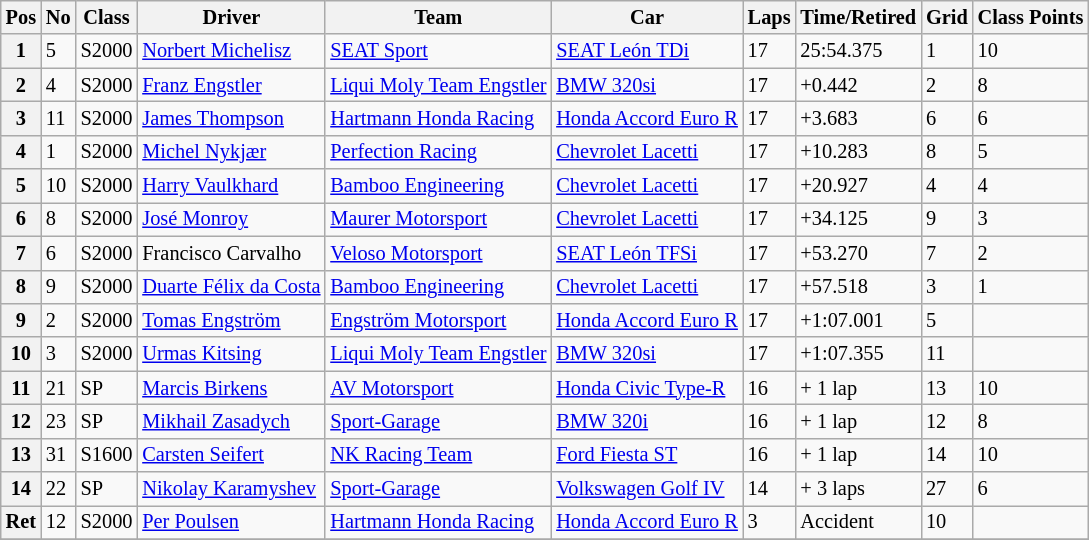<table class="wikitable" style="font-size:85%">
<tr>
<th>Pos</th>
<th>No</th>
<th>Class</th>
<th>Driver</th>
<th>Team</th>
<th>Car</th>
<th>Laps</th>
<th>Time/Retired</th>
<th>Grid</th>
<th>Class Points</th>
</tr>
<tr>
<th>1</th>
<td>5</td>
<td>S2000</td>
<td> <a href='#'>Norbert Michelisz</a></td>
<td><a href='#'>SEAT Sport</a></td>
<td><a href='#'>SEAT León TDi</a></td>
<td>17</td>
<td>25:54.375</td>
<td>1</td>
<td>10</td>
</tr>
<tr>
<th>2</th>
<td>4</td>
<td>S2000</td>
<td> <a href='#'>Franz Engstler</a></td>
<td><a href='#'>Liqui Moly Team Engstler</a></td>
<td><a href='#'>BMW 320si</a></td>
<td>17</td>
<td>+0.442</td>
<td>2</td>
<td>8</td>
</tr>
<tr>
<th>3</th>
<td>11</td>
<td>S2000</td>
<td> <a href='#'>James Thompson</a></td>
<td><a href='#'>Hartmann Honda Racing</a></td>
<td><a href='#'>Honda Accord Euro R</a></td>
<td>17</td>
<td>+3.683</td>
<td>6</td>
<td>6</td>
</tr>
<tr>
<th>4</th>
<td>1</td>
<td>S2000</td>
<td> <a href='#'>Michel Nykjær</a></td>
<td><a href='#'>Perfection Racing</a></td>
<td><a href='#'>Chevrolet Lacetti</a></td>
<td>17</td>
<td>+10.283</td>
<td>8</td>
<td>5</td>
</tr>
<tr>
<th>5</th>
<td>10</td>
<td>S2000</td>
<td> <a href='#'>Harry Vaulkhard</a></td>
<td><a href='#'>Bamboo Engineering</a></td>
<td><a href='#'>Chevrolet Lacetti</a></td>
<td>17</td>
<td>+20.927</td>
<td>4</td>
<td>4</td>
</tr>
<tr>
<th>6</th>
<td>8</td>
<td>S2000</td>
<td> <a href='#'>José Monroy</a></td>
<td><a href='#'>Maurer Motorsport</a></td>
<td><a href='#'>Chevrolet Lacetti</a></td>
<td>17</td>
<td>+34.125</td>
<td>9</td>
<td>3</td>
</tr>
<tr>
<th>7</th>
<td>6</td>
<td>S2000</td>
<td> Francisco Carvalho</td>
<td><a href='#'>Veloso Motorsport</a></td>
<td><a href='#'>SEAT León TFSi</a></td>
<td>17</td>
<td>+53.270</td>
<td>7</td>
<td>2</td>
</tr>
<tr>
<th>8</th>
<td>9</td>
<td>S2000</td>
<td> <a href='#'>Duarte Félix da Costa</a></td>
<td><a href='#'>Bamboo Engineering</a></td>
<td><a href='#'>Chevrolet Lacetti</a></td>
<td>17</td>
<td>+57.518</td>
<td>3</td>
<td>1</td>
</tr>
<tr>
<th>9</th>
<td>2</td>
<td>S2000</td>
<td> <a href='#'>Tomas Engström</a></td>
<td><a href='#'>Engström Motorsport</a></td>
<td><a href='#'>Honda Accord Euro R</a></td>
<td>17</td>
<td>+1:07.001</td>
<td>5</td>
<td></td>
</tr>
<tr>
<th>10</th>
<td>3</td>
<td>S2000</td>
<td> <a href='#'>Urmas Kitsing</a></td>
<td><a href='#'>Liqui Moly Team Engstler</a></td>
<td><a href='#'>BMW 320si</a></td>
<td>17</td>
<td>+1:07.355</td>
<td>11</td>
<td></td>
</tr>
<tr>
<th>11</th>
<td>21</td>
<td>SP</td>
<td> <a href='#'>Marcis Birkens</a></td>
<td><a href='#'>AV Motorsport</a></td>
<td><a href='#'>Honda Civic Type-R</a></td>
<td>16</td>
<td>+ 1 lap</td>
<td>13</td>
<td>10</td>
</tr>
<tr>
<th>12</th>
<td>23</td>
<td>SP</td>
<td> <a href='#'>Mikhail Zasadych</a></td>
<td><a href='#'>Sport-Garage</a></td>
<td><a href='#'>BMW 320i</a></td>
<td>16</td>
<td>+ 1 lap</td>
<td>12</td>
<td>8</td>
</tr>
<tr>
<th>13</th>
<td>31</td>
<td>S1600</td>
<td> <a href='#'>Carsten Seifert</a></td>
<td><a href='#'>NK Racing Team</a></td>
<td><a href='#'>Ford Fiesta ST</a></td>
<td>16</td>
<td>+ 1 lap</td>
<td>14</td>
<td>10</td>
</tr>
<tr>
<th>14</th>
<td>22</td>
<td>SP</td>
<td> <a href='#'>Nikolay Karamyshev</a></td>
<td><a href='#'>Sport-Garage</a></td>
<td><a href='#'>Volkswagen Golf IV</a></td>
<td>14</td>
<td>+ 3 laps</td>
<td>27</td>
<td>6</td>
</tr>
<tr>
<th>Ret</th>
<td>12</td>
<td>S2000</td>
<td> <a href='#'>Per Poulsen</a></td>
<td><a href='#'>Hartmann Honda Racing</a></td>
<td><a href='#'>Honda Accord Euro R</a></td>
<td>3</td>
<td>Accident</td>
<td>10</td>
<td></td>
</tr>
<tr>
</tr>
</table>
